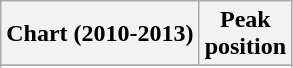<table class="wikitable sortable plainrowheaders" style="text-align:center">
<tr>
<th scope="col">Chart (2010-2013)</th>
<th scope="col">Peak<br> position</th>
</tr>
<tr>
</tr>
<tr>
</tr>
<tr>
</tr>
<tr>
</tr>
<tr>
</tr>
<tr>
</tr>
<tr>
</tr>
</table>
